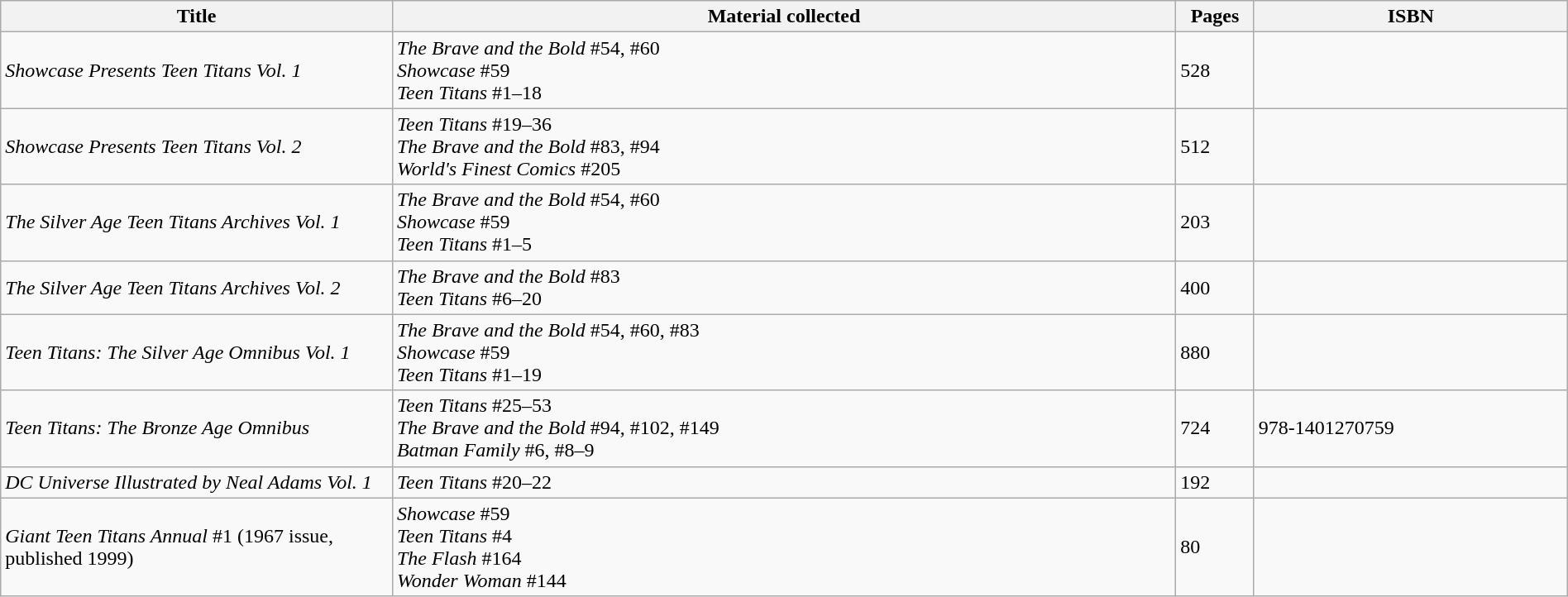<table class="wikitable" style="width:100%;">
<tr>
<th style="width:25%;">Title</th>
<th style="width:50%;">Material collected</th>
<th style="width:5%;">Pages</th>
<th style="width:20%;">ISBN</th>
</tr>
<tr>
<td><em>Showcase Presents Teen Titans Vol. 1</em></td>
<td><em>The Brave and the Bold</em> #54, #60<br><em>Showcase</em> #59<br><em>Teen Titans</em> #1–18</td>
<td>528</td>
<td></td>
</tr>
<tr>
<td><em>Showcase Presents Teen Titans Vol. 2</em></td>
<td><em>Teen Titans</em> #19–36<br><em>The Brave and the Bold</em> #83, #94<br><em>World's Finest Comics</em> #205</td>
<td>512</td>
<td></td>
</tr>
<tr>
<td><em>The Silver Age Teen Titans Archives Vol. 1</em></td>
<td><em>The Brave and the Bold</em> #54, #60<br><em>Showcase</em> #59<br><em>Teen Titans</em> #1–5</td>
<td>203</td>
<td></td>
</tr>
<tr>
<td><em>The Silver Age Teen Titans Archives Vol. 2</em></td>
<td><em>The Brave and the Bold</em> #83<br><em>Teen Titans</em> #6–20</td>
<td>400</td>
<td></td>
</tr>
<tr>
<td><em>Teen Titans: The Silver Age Omnibus Vol. 1</em></td>
<td><em>The Brave and the Bold</em> #54, #60, #83<br><em>Showcase</em> #59<br><em>Teen Titans</em> #1–19</td>
<td>880</td>
<td></td>
</tr>
<tr>
<td><em>Teen Titans: The Bronze Age Omnibus</em></td>
<td><em>Teen Titans</em> #25–53<br><em>The Brave and the Bold</em> #94, #102, #149<br><em>Batman Family</em> #6, #8–9</td>
<td>724</td>
<td>978-1401270759</td>
</tr>
<tr>
<td><em>DC Universe Illustrated by Neal Adams Vol. 1</em></td>
<td><em>Teen Titans</em> #20–22</td>
<td>192</td>
<td></td>
</tr>
<tr>
<td><em>Giant Teen Titans Annual</em> #1 (1967 issue, published 1999)</td>
<td><em>Showcase</em> #59<br><em>Teen Titans</em> #4<br><em>The Flash</em> #164<br><em>Wonder Woman</em> #144</td>
<td>80</td>
<td></td>
</tr>
</table>
